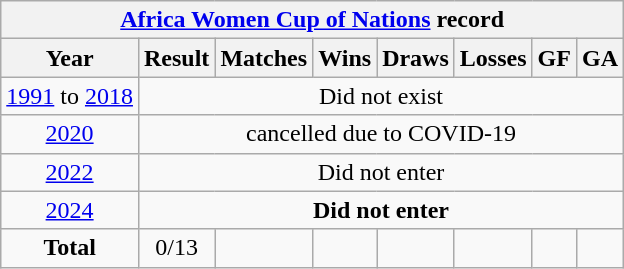<table class="wikitable" style="text-align: center;">
<tr>
<th colspan=8><a href='#'>Africa Women Cup of Nations</a> record</th>
</tr>
<tr>
<th>Year</th>
<th>Result</th>
<th>Matches</th>
<th>Wins</th>
<th>Draws</th>
<th>Losses</th>
<th>GF</th>
<th>GA</th>
</tr>
<tr>
<td><a href='#'>1991</a> to  <a href='#'>2018</a></td>
<td colspan=8>Did not exist</td>
</tr>
<tr>
<td> <a href='#'>2020</a></td>
<td colspan=8>cancelled due to COVID-19</td>
</tr>
<tr>
<td> <a href='#'>2022</a></td>
<td colspan=8>Did not enter</td>
</tr>
<tr>
<td> <a href='#'>2024</a></td>
<td colspan=8><strong> Did not enter </strong></td>
</tr>
<tr>
<td><strong>Total</strong></td>
<td>0/13</td>
<td></td>
<td></td>
<td></td>
<td></td>
<td></td>
<td></td>
</tr>
</table>
